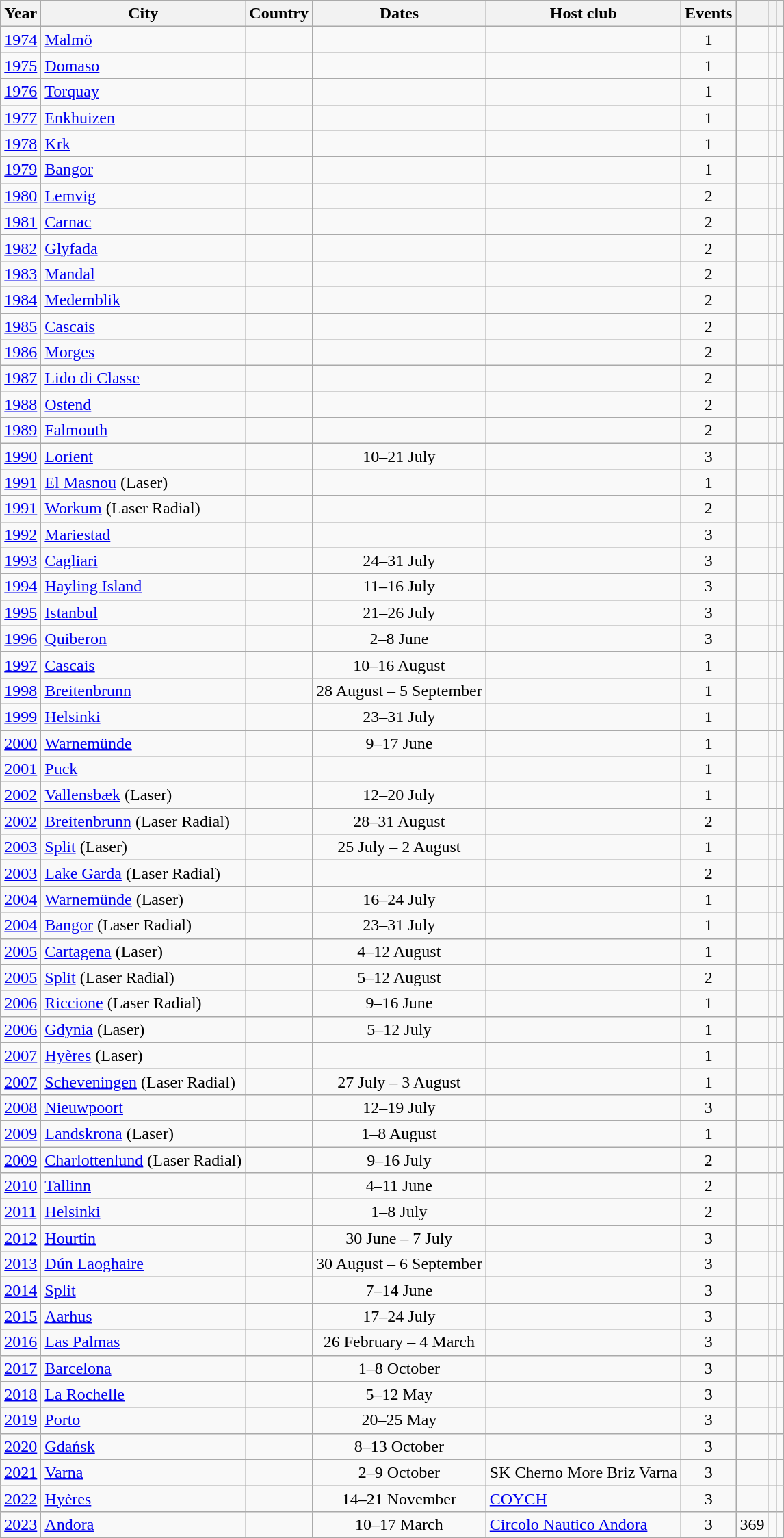<table class="wikitable">
<tr>
<th>Year</th>
<th>City</th>
<th>Country</th>
<th>Dates</th>
<th>Host club</th>
<th>Events</th>
<th></th>
<th></th>
<th></th>
</tr>
<tr>
<td><a href='#'>1974</a></td>
<td><a href='#'>Malmö</a></td>
<td></td>
<td align=center></td>
<td></td>
<td align=center>1</td>
<td align=center></td>
<td align=center></td>
<td></td>
</tr>
<tr>
<td><a href='#'>1975</a></td>
<td><a href='#'>Domaso</a></td>
<td></td>
<td align=center></td>
<td></td>
<td align=center>1</td>
<td align=center></td>
<td align=center></td>
<td></td>
</tr>
<tr>
<td><a href='#'>1976</a></td>
<td><a href='#'>Torquay</a></td>
<td></td>
<td align=center></td>
<td></td>
<td align=center>1</td>
<td align=center></td>
<td align=center></td>
<td></td>
</tr>
<tr>
<td><a href='#'>1977</a></td>
<td><a href='#'>Enkhuizen</a></td>
<td></td>
<td align=center></td>
<td></td>
<td align=center>1</td>
<td align=center></td>
<td align=center></td>
<td></td>
</tr>
<tr>
<td><a href='#'>1978</a></td>
<td><a href='#'>Krk</a></td>
<td></td>
<td align=center></td>
<td></td>
<td align=center>1</td>
<td align=center></td>
<td align=center></td>
<td></td>
</tr>
<tr>
<td><a href='#'>1979</a></td>
<td><a href='#'>Bangor</a></td>
<td></td>
<td align=center></td>
<td></td>
<td align=center>1</td>
<td align=center></td>
<td align=center></td>
<td></td>
</tr>
<tr>
<td><a href='#'>1980</a></td>
<td><a href='#'>Lemvig</a></td>
<td></td>
<td align=center></td>
<td></td>
<td align=center>2</td>
<td align=center></td>
<td align=center></td>
<td></td>
</tr>
<tr>
<td><a href='#'>1981</a></td>
<td><a href='#'>Carnac</a></td>
<td></td>
<td align=center></td>
<td></td>
<td align=center>2</td>
<td align=center></td>
<td align=center></td>
<td></td>
</tr>
<tr>
<td><a href='#'>1982</a></td>
<td><a href='#'>Glyfada</a></td>
<td></td>
<td align=center></td>
<td></td>
<td align=center>2</td>
<td align=center></td>
<td align=center></td>
<td></td>
</tr>
<tr>
<td><a href='#'>1983</a></td>
<td><a href='#'>Mandal</a></td>
<td></td>
<td align=center></td>
<td></td>
<td align=center>2</td>
<td align=center></td>
<td align=center></td>
<td></td>
</tr>
<tr>
<td><a href='#'>1984</a></td>
<td><a href='#'>Medemblik</a></td>
<td></td>
<td align=center></td>
<td></td>
<td align=center>2</td>
<td align=center></td>
<td align=center></td>
<td></td>
</tr>
<tr>
<td><a href='#'>1985</a></td>
<td><a href='#'>Cascais</a></td>
<td></td>
<td align=center></td>
<td></td>
<td align=center>2</td>
<td align=center></td>
<td align=center></td>
<td></td>
</tr>
<tr>
<td><a href='#'>1986</a></td>
<td><a href='#'>Morges</a></td>
<td></td>
<td align=center></td>
<td></td>
<td align=center>2</td>
<td align=center></td>
<td align=center></td>
<td></td>
</tr>
<tr>
<td><a href='#'>1987</a></td>
<td><a href='#'>Lido di Classe</a></td>
<td></td>
<td align=center></td>
<td></td>
<td align=center>2</td>
<td align=center></td>
<td align=center></td>
<td></td>
</tr>
<tr>
<td><a href='#'>1988</a></td>
<td><a href='#'>Ostend</a></td>
<td></td>
<td align=center></td>
<td></td>
<td align=center>2</td>
<td align=center></td>
<td align=center></td>
<td></td>
</tr>
<tr>
<td><a href='#'>1989</a></td>
<td><a href='#'>Falmouth</a></td>
<td></td>
<td align=center></td>
<td></td>
<td align=center>2</td>
<td align=center></td>
<td align=center></td>
<td></td>
</tr>
<tr>
<td><a href='#'>1990</a></td>
<td><a href='#'>Lorient</a></td>
<td></td>
<td align=center>10–21 July</td>
<td></td>
<td align=center>3</td>
<td align=center></td>
<td align=center></td>
<td></td>
</tr>
<tr>
<td><a href='#'>1991</a></td>
<td><a href='#'>El Masnou</a> (Laser)</td>
<td></td>
<td align=center></td>
<td></td>
<td align=center>1</td>
<td align=center></td>
<td align=center></td>
<td></td>
</tr>
<tr>
<td><a href='#'>1991</a></td>
<td><a href='#'>Workum</a> (Laser Radial)</td>
<td></td>
<td align=center></td>
<td></td>
<td align=center>2</td>
<td align=center></td>
<td align=center></td>
<td></td>
</tr>
<tr>
<td><a href='#'>1992</a></td>
<td><a href='#'>Mariestad</a></td>
<td></td>
<td align=center></td>
<td></td>
<td align=center>3</td>
<td align=center></td>
<td align=center></td>
<td></td>
</tr>
<tr>
<td><a href='#'>1993</a></td>
<td><a href='#'>Cagliari</a></td>
<td></td>
<td align=center>24–31 July</td>
<td></td>
<td align=center>3</td>
<td align=center></td>
<td align=center></td>
<td></td>
</tr>
<tr>
<td><a href='#'>1994</a></td>
<td><a href='#'>Hayling Island</a></td>
<td></td>
<td align=center>11–16 July</td>
<td></td>
<td align=center>3</td>
<td align=center></td>
<td align=center></td>
<td></td>
</tr>
<tr>
<td><a href='#'>1995</a></td>
<td><a href='#'>Istanbul</a></td>
<td></td>
<td align=center>21–26 July</td>
<td></td>
<td align=center>3</td>
<td align=center></td>
<td align=center></td>
<td></td>
</tr>
<tr>
<td><a href='#'>1996</a></td>
<td><a href='#'>Quiberon</a></td>
<td></td>
<td align=center>2–8 June</td>
<td></td>
<td align=center>3</td>
<td align=center></td>
<td align=center></td>
<td></td>
</tr>
<tr>
<td><a href='#'>1997</a></td>
<td><a href='#'>Cascais</a></td>
<td></td>
<td align=center>10–16 August</td>
<td></td>
<td align=center>1</td>
<td align=center></td>
<td align=center></td>
<td></td>
</tr>
<tr>
<td><a href='#'>1998</a></td>
<td><a href='#'>Breitenbrunn</a></td>
<td></td>
<td align=center>28 August – 5 September</td>
<td></td>
<td align=center>1</td>
<td align=center></td>
<td align=center></td>
<td></td>
</tr>
<tr>
<td><a href='#'>1999</a></td>
<td><a href='#'>Helsinki</a></td>
<td></td>
<td align=center>23–31 July</td>
<td></td>
<td align=center>1</td>
<td align=center></td>
<td align=center></td>
<td></td>
</tr>
<tr>
<td><a href='#'>2000</a></td>
<td><a href='#'>Warnemünde</a></td>
<td></td>
<td align=center>9–17 June</td>
<td></td>
<td align=center>1</td>
<td align=center></td>
<td align=center></td>
<td></td>
</tr>
<tr>
<td><a href='#'>2001</a></td>
<td><a href='#'>Puck</a></td>
<td></td>
<td align=center></td>
<td></td>
<td align=center>1</td>
<td align=center></td>
<td align=center></td>
<td></td>
</tr>
<tr>
<td><a href='#'>2002</a></td>
<td><a href='#'>Vallensbæk</a> (Laser)</td>
<td></td>
<td align=center>12–20 July</td>
<td></td>
<td align=center>1</td>
<td align=center></td>
<td align=center></td>
<td></td>
</tr>
<tr>
<td><a href='#'>2002</a></td>
<td><a href='#'>Breitenbrunn</a> (Laser Radial)</td>
<td></td>
<td align=center>28–31 August</td>
<td></td>
<td align=center>2</td>
<td align=center></td>
<td align=center></td>
<td></td>
</tr>
<tr>
<td><a href='#'>2003</a></td>
<td><a href='#'>Split</a> (Laser)</td>
<td></td>
<td align=center>25 July – 2 August</td>
<td></td>
<td align=center>1</td>
<td align=center></td>
<td align=center></td>
<td></td>
</tr>
<tr>
<td><a href='#'>2003</a></td>
<td><a href='#'>Lake Garda</a> (Laser Radial)</td>
<td></td>
<td align=center></td>
<td></td>
<td align=center>2</td>
<td align=center></td>
<td align=center></td>
<td></td>
</tr>
<tr>
<td><a href='#'>2004</a></td>
<td><a href='#'>Warnemünde</a> (Laser)</td>
<td></td>
<td align=center>16–24 July</td>
<td></td>
<td align=center>1</td>
<td align=center></td>
<td align=center></td>
<td></td>
</tr>
<tr>
<td><a href='#'>2004</a></td>
<td><a href='#'>Bangor</a> (Laser Radial)</td>
<td></td>
<td align=center>23–31 July</td>
<td></td>
<td align=center>1</td>
<td align=center></td>
<td align=center></td>
<td></td>
</tr>
<tr>
<td><a href='#'>2005</a></td>
<td><a href='#'>Cartagena</a> (Laser)</td>
<td></td>
<td align=center>4–12 August</td>
<td></td>
<td align=center>1</td>
<td align=center></td>
<td align=center></td>
<td></td>
</tr>
<tr>
<td><a href='#'>2005</a></td>
<td><a href='#'>Split</a> (Laser Radial)</td>
<td></td>
<td align=center>5–12 August</td>
<td></td>
<td align=center>2</td>
<td align=center></td>
<td align=center></td>
<td></td>
</tr>
<tr>
<td><a href='#'>2006</a></td>
<td><a href='#'>Riccione</a> (Laser Radial)</td>
<td></td>
<td align=center>9–16 June</td>
<td></td>
<td align=center>1</td>
<td align=center></td>
<td align=center></td>
<td></td>
</tr>
<tr>
<td><a href='#'>2006</a></td>
<td><a href='#'>Gdynia</a> (Laser)</td>
<td></td>
<td align=center>5–12 July</td>
<td></td>
<td align=center>1</td>
<td align=center></td>
<td align=center></td>
<td></td>
</tr>
<tr>
<td><a href='#'>2007</a></td>
<td><a href='#'>Hyères</a> (Laser)</td>
<td></td>
<td align=center></td>
<td></td>
<td align=center>1</td>
<td align=center></td>
<td align=center></td>
<td></td>
</tr>
<tr>
<td><a href='#'>2007</a></td>
<td><a href='#'>Scheveningen</a> (Laser Radial)</td>
<td></td>
<td align=center>27 July – 3 August</td>
<td></td>
<td align=center>1</td>
<td align=center></td>
<td align=center></td>
<td></td>
</tr>
<tr>
<td><a href='#'>2008</a></td>
<td><a href='#'>Nieuwpoort</a></td>
<td></td>
<td align=center>12–19 July</td>
<td></td>
<td align=center>3</td>
<td align=center></td>
<td align=center></td>
<td></td>
</tr>
<tr>
<td><a href='#'>2009</a></td>
<td><a href='#'>Landskrona</a> (Laser)</td>
<td></td>
<td align=center>1–8 August</td>
<td></td>
<td align=center>1</td>
<td align=center></td>
<td align=center></td>
<td></td>
</tr>
<tr>
<td><a href='#'>2009</a></td>
<td><a href='#'>Charlottenlund</a> (Laser Radial)</td>
<td></td>
<td align=center>9–16 July</td>
<td></td>
<td align=center>2</td>
<td align=center></td>
<td align=center></td>
<td></td>
</tr>
<tr>
<td><a href='#'>2010</a></td>
<td><a href='#'>Tallinn</a></td>
<td></td>
<td align=center>4–11 June</td>
<td></td>
<td align=center>2</td>
<td align=center></td>
<td align=center></td>
<td></td>
</tr>
<tr>
<td><a href='#'>2011</a></td>
<td><a href='#'>Helsinki</a></td>
<td></td>
<td align=center>1–8 July</td>
<td></td>
<td align=center>2</td>
<td align=center></td>
<td align=center></td>
<td></td>
</tr>
<tr>
<td><a href='#'>2012</a></td>
<td><a href='#'>Hourtin</a></td>
<td></td>
<td align=center>30 June – 7 July</td>
<td></td>
<td align=center>3</td>
<td align=center></td>
<td align=center></td>
<td></td>
</tr>
<tr>
<td><a href='#'>2013</a></td>
<td><a href='#'>Dún Laoghaire</a></td>
<td></td>
<td align=center>30 August – 6 September</td>
<td></td>
<td align=center>3</td>
<td align=center></td>
<td align=center></td>
<td></td>
</tr>
<tr>
<td><a href='#'>2014</a></td>
<td><a href='#'>Split</a></td>
<td></td>
<td align=center>7–14 June</td>
<td></td>
<td align=center>3</td>
<td align=center></td>
<td align=center></td>
<td></td>
</tr>
<tr>
<td><a href='#'>2015</a></td>
<td><a href='#'>Aarhus</a></td>
<td></td>
<td align=center>17–24 July</td>
<td></td>
<td align=center>3</td>
<td align=center></td>
<td align=center></td>
<td></td>
</tr>
<tr>
<td><a href='#'>2016</a></td>
<td><a href='#'>Las Palmas</a></td>
<td></td>
<td align=center>26 February – 4 March</td>
<td></td>
<td align=center>3</td>
<td align=center></td>
<td align=center></td>
<td></td>
</tr>
<tr>
<td><a href='#'>2017</a></td>
<td><a href='#'>Barcelona</a></td>
<td></td>
<td align=center>1–8 October</td>
<td></td>
<td align=center>3</td>
<td align=center></td>
<td align=center></td>
<td></td>
</tr>
<tr>
<td><a href='#'>2018</a></td>
<td><a href='#'>La Rochelle</a></td>
<td></td>
<td align=center>5–12 May</td>
<td></td>
<td align=center>3</td>
<td align=center></td>
<td align=center></td>
<td></td>
</tr>
<tr>
<td><a href='#'>2019</a></td>
<td><a href='#'>Porto</a></td>
<td></td>
<td align=center>20–25 May</td>
<td></td>
<td align=center>3</td>
<td align=center></td>
<td align=center></td>
<td></td>
</tr>
<tr>
<td><a href='#'>2020</a></td>
<td><a href='#'>Gdańsk</a></td>
<td></td>
<td align=center>8–13 October</td>
<td></td>
<td align=center>3</td>
<td align=center></td>
<td align=center></td>
<td></td>
</tr>
<tr>
<td><a href='#'>2021</a></td>
<td><a href='#'>Varna</a></td>
<td></td>
<td align=center>2–9 October</td>
<td>SK Cherno More Briz Varna</td>
<td align=center>3</td>
<td align=center></td>
<td align=center></td>
<td></td>
</tr>
<tr>
<td><a href='#'>2022</a></td>
<td><a href='#'>Hyères</a></td>
<td></td>
<td align=center>14–21 November</td>
<td><a href='#'>COYCH</a></td>
<td align=center>3</td>
<td align=center></td>
<td align=center></td>
<td></td>
</tr>
<tr>
<td><a href='#'>2023</a></td>
<td><a href='#'>Andora</a></td>
<td></td>
<td align=center>10–17 March</td>
<td><a href='#'>Circolo Nautico Andora</a></td>
<td align=center>3</td>
<td align=center>369</td>
<td align=center></td>
<td></td>
</tr>
</table>
